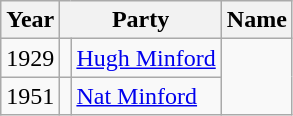<table class="wikitable">
<tr>
<th>Year</th>
<th colspan=2>Party</th>
<th>Name</th>
</tr>
<tr>
<td>1929</td>
<td></td>
<td><a href='#'>Hugh Minford</a></td>
</tr>
<tr>
<td>1951</td>
<td></td>
<td><a href='#'>Nat Minford</a></td>
</tr>
</table>
